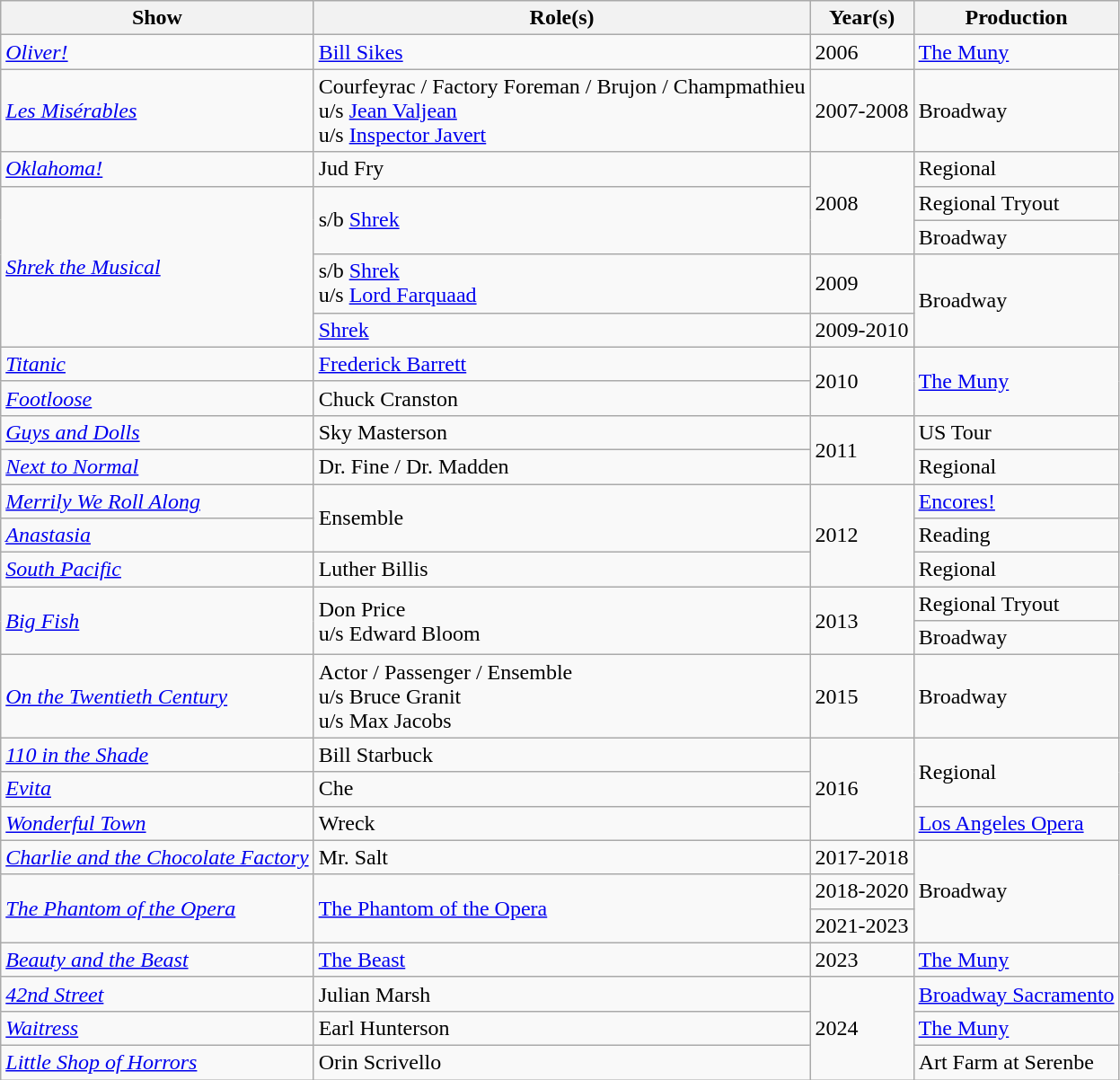<table class="wikitable">
<tr>
<th>Show</th>
<th>Role(s)</th>
<th>Year(s)</th>
<th>Production</th>
</tr>
<tr>
<td><em><a href='#'>Oliver!</a></em></td>
<td><a href='#'>Bill Sikes</a></td>
<td>2006</td>
<td><a href='#'>The Muny</a></td>
</tr>
<tr>
<td><em><a href='#'>Les Misérables</a></em></td>
<td>Courfeyrac / Factory Foreman / Brujon / Champmathieu<br>u/s <a href='#'>Jean Valjean</a><br>u/s <a href='#'>Inspector Javert</a></td>
<td>2007-2008</td>
<td>Broadway</td>
</tr>
<tr>
<td><em><a href='#'>Oklahoma!</a></em></td>
<td>Jud Fry</td>
<td rowspan=3>2008</td>
<td>Regional</td>
</tr>
<tr>
<td rowspan=4><em><a href='#'>Shrek the Musical</a></em></td>
<td rowspan=2>s/b <a href='#'>Shrek</a></td>
<td>Regional Tryout</td>
</tr>
<tr>
<td>Broadway</td>
</tr>
<tr>
<td>s/b <a href='#'>Shrek</a><br>u/s <a href='#'>Lord Farquaad</a></td>
<td>2009</td>
<td rowspan=2>Broadway</td>
</tr>
<tr>
<td><a href='#'>Shrek</a></td>
<td>2009-2010</td>
</tr>
<tr>
<td><em><a href='#'>Titanic</a></em></td>
<td><a href='#'>Frederick Barrett</a></td>
<td rowspan=2>2010</td>
<td rowspan=2><a href='#'>The Muny</a></td>
</tr>
<tr>
<td><em><a href='#'>Footloose</a></em></td>
<td>Chuck Cranston</td>
</tr>
<tr>
<td><em><a href='#'>Guys and Dolls</a></em></td>
<td>Sky Masterson</td>
<td rowspan=2>2011</td>
<td>US Tour</td>
</tr>
<tr>
<td><em><a href='#'>Next to Normal</a></em></td>
<td>Dr. Fine / Dr. Madden</td>
<td>Regional</td>
</tr>
<tr>
<td><em><a href='#'>Merrily We Roll Along</a></em></td>
<td rowspan=2>Ensemble</td>
<td rowspan=3>2012</td>
<td><a href='#'>Encores!</a></td>
</tr>
<tr>
<td><em><a href='#'>Anastasia</a></em></td>
<td>Reading</td>
</tr>
<tr>
<td><em><a href='#'>South Pacific</a></em></td>
<td>Luther Billis</td>
<td>Regional</td>
</tr>
<tr>
<td rowspan=2><em><a href='#'>Big Fish</a></em></td>
<td rowspan=2>Don Price<br>u/s Edward Bloom</td>
<td rowspan=2>2013</td>
<td>Regional Tryout</td>
</tr>
<tr>
<td>Broadway</td>
</tr>
<tr>
<td><em><a href='#'>On the Twentieth Century</a></em></td>
<td>Actor / Passenger / Ensemble<br>u/s Bruce Granit<br>u/s Max Jacobs</td>
<td>2015</td>
<td>Broadway</td>
</tr>
<tr>
<td><em><a href='#'>110 in the Shade</a></em></td>
<td>Bill Starbuck</td>
<td rowspan=3>2016</td>
<td rowspan=2>Regional</td>
</tr>
<tr>
<td><em><a href='#'>Evita</a></em></td>
<td>Che</td>
</tr>
<tr>
<td><em><a href='#'>Wonderful Town</a></em></td>
<td>Wreck</td>
<td><a href='#'>Los Angeles Opera</a></td>
</tr>
<tr>
<td><em><a href='#'>Charlie and the Chocolate Factory</a></em></td>
<td>Mr. Salt</td>
<td>2017-2018</td>
<td rowspan=3>Broadway</td>
</tr>
<tr>
<td rowspan=2><em><a href='#'>The Phantom of the Opera</a></em></td>
<td rowspan=2><a href='#'>The Phantom of the Opera</a></td>
<td>2018-2020</td>
</tr>
<tr>
<td>2021-2023</td>
</tr>
<tr>
<td><em><a href='#'>Beauty and the Beast</a></em></td>
<td><a href='#'>The Beast</a></td>
<td>2023</td>
<td><a href='#'>The Muny</a></td>
</tr>
<tr>
<td><a href='#'><em>42nd Street</em></a></td>
<td>Julian Marsh</td>
<td rowspan=3>2024</td>
<td><a href='#'>Broadway Sacramento</a></td>
</tr>
<tr>
<td><a href='#'><em>Waitress</em></a></td>
<td>Earl Hunterson</td>
<td><a href='#'>The Muny</a></td>
</tr>
<tr>
<td><a href='#'><em>Little Shop of Horrors</em></a></td>
<td>Orin Scrivello</td>
<td>Art Farm at Serenbe</td>
</tr>
</table>
